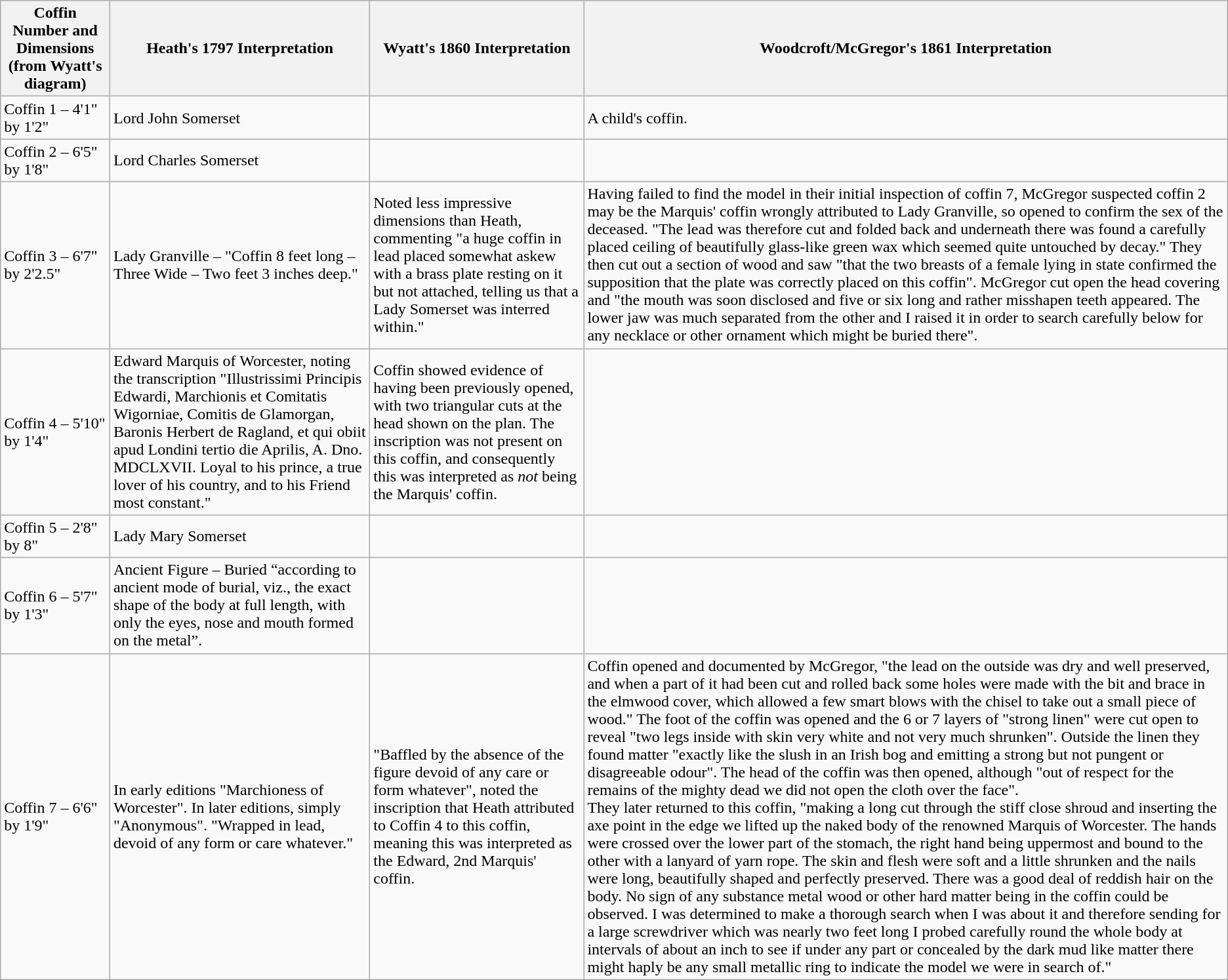<table class="wikitable">
<tr>
<th>Coffin Number and Dimensions (from Wyatt's diagram)</th>
<th>Heath's 1797 Interpretation</th>
<th>Wyatt's 1860 Interpretation</th>
<th>Woodcroft/McGregor's 1861 Interpretation</th>
</tr>
<tr>
<td>Coffin 1 – 4'1" by 1'2"</td>
<td>Lord John Somerset</td>
<td></td>
<td>A child's coffin.</td>
</tr>
<tr>
<td>Coffin 2 – 6'5" by 1'8"</td>
<td>Lord Charles Somerset</td>
<td></td>
<td></td>
</tr>
<tr>
<td>Coffin 3 – 6'7" by 2'2.5"</td>
<td>Lady Granville – "Coffin 8 feet long – Three Wide – Two feet 3 inches deep."</td>
<td>Noted less impressive dimensions than Heath, commenting "a huge coffin in lead placed somewhat askew with a brass plate resting on it but not attached, telling us that a Lady Somerset was interred within."</td>
<td>Having failed to find the model in their initial inspection of coffin 7, McGregor suspected coffin 2 may be the Marquis' coffin wrongly attributed to Lady Granville, so opened to confirm the sex of the deceased. "The lead was therefore cut and folded back and underneath there was found a carefully placed ceiling of beautifully glass-like green wax which seemed quite untouched by decay." They then cut out a section of wood and saw "that the two breasts of a female lying in state confirmed the supposition that the plate was correctly placed on this coffin". McGregor cut open the head covering and "the mouth was soon disclosed and five or six long and rather misshapen teeth appeared. The lower jaw was much separated from the other and I raised it in order to search carefully below for any necklace or other ornament which might be buried there".</td>
</tr>
<tr>
<td>Coffin 4 – 5'10" by 1'4"</td>
<td>Edward Marquis of Worcester, noting the transcription "Illustrissimi Principis Edwardi, Marchionis et Comitatis Wigorniae, Comitis de Glamorgan, Baronis Herbert de Ragland, et qui obiit apud Londini tertio die Aprilis, A. Dno. MDCLXVII. Loyal to his prince, a true lover of his country, and to his Friend most constant."</td>
<td>Coffin showed evidence of having been previously opened, with two triangular cuts at the head shown on the plan. The inscription was not present on this coffin, and consequently this was interpreted as <em>not</em> being the Marquis' coffin.</td>
<td></td>
</tr>
<tr>
<td>Coffin 5 – 2'8" by 8"</td>
<td>Lady Mary Somerset</td>
<td></td>
<td></td>
</tr>
<tr>
<td>Coffin 6 – 5'7" by 1'3"</td>
<td>Ancient Figure – Buried “according to ancient mode of burial, viz., the exact shape of the body at full length, with only the eyes, nose and mouth formed on the metal”.</td>
<td></td>
<td></td>
</tr>
<tr>
<td>Coffin 7 – 6'6" by 1'9"</td>
<td>In early editions "Marchioness of Worcester". In later editions, simply "Anonymous". "Wrapped in lead, devoid of any form or care whatever."</td>
<td>"Baffled by the absence of the figure devoid of any care or form whatever", noted the inscription that Heath attributed to Coffin 4 to this coffin, meaning this was interpreted as the Edward, 2nd Marquis' coffin.</td>
<td>Coffin opened and documented by McGregor, "the lead on the outside was dry and well preserved, and when a part of it had been cut and rolled back some holes were made with the bit and brace in the elmwood cover, which allowed a few smart blows with the chisel to take out a small piece of wood." The foot of the coffin was opened and the 6 or 7 layers of "strong linen" were cut open to reveal "two legs inside with skin very white and not very much shrunken". Outside the linen they found matter "exactly like the slush in an Irish bog and emitting a strong but not pungent or disagreeable odour". The head of the coffin was then opened, although "out of respect for the remains of the mighty dead we did not open the cloth over the face".<br>They later returned to this coffin, "making a long cut through the stiff close shroud and inserting the axe point in the edge we lifted up the naked body of the renowned Marquis of Worcester. The hands were crossed over the lower part of the stomach, the right hand being uppermost and bound to the other with a lanyard of yarn rope. The skin and flesh were soft and a little shrunken and the nails were long, beautifully shaped and perfectly preserved. There was a good deal of reddish hair on the body. No sign of any substance metal wood or other hard matter being in the coffin could be observed. I was determined to make a thorough search when I was about it and therefore sending for a large screwdriver which was nearly two feet long I probed carefully round the whole body at intervals of about an inch to see if under any part or concealed by the dark mud like matter there might haply be any small metallic ring to indicate the model we were in search of."</td>
</tr>
</table>
